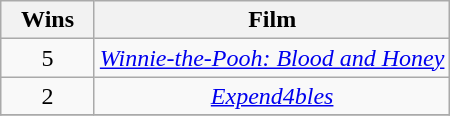<table class="wikitable sortable" cellpadding="4" border="2" style="text-align: center;">
<tr>
<th scope="col" width="55">Wins</th>
<th scope="col" align="center">Film</th>
</tr>
<tr>
<td>5</td>
<td><em><a href='#'>Winnie-the-Pooh: Blood and Honey</a></em></td>
</tr>
<tr>
<td>2</td>
<td><em><a href='#'>Expend4bles</a></em></td>
</tr>
<tr>
</tr>
</table>
